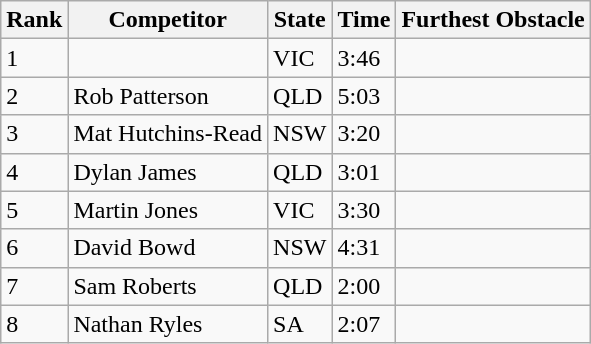<table class="wikitable sortable mw-collapsible">
<tr>
<th>Rank</th>
<th>Competitor</th>
<th>State</th>
<th>Time</th>
<th>Furthest Obstacle</th>
</tr>
<tr>
<td>1</td>
<td></td>
<td>VIC</td>
<td>3:46</td>
<td></td>
</tr>
<tr>
<td>2</td>
<td>Rob Patterson</td>
<td>QLD</td>
<td>5:03</td>
<td></td>
</tr>
<tr>
<td>3</td>
<td>Mat Hutchins-Read</td>
<td>NSW</td>
<td>3:20</td>
<td></td>
</tr>
<tr>
<td>4</td>
<td>Dylan James</td>
<td>QLD</td>
<td>3:01</td>
<td></td>
</tr>
<tr>
<td>5</td>
<td>Martin Jones</td>
<td>VIC</td>
<td>3:30</td>
<td></td>
</tr>
<tr>
<td>6</td>
<td>David Bowd</td>
<td>NSW</td>
<td>4:31</td>
<td></td>
</tr>
<tr>
<td>7</td>
<td>Sam Roberts</td>
<td>QLD</td>
<td>2:00</td>
<td></td>
</tr>
<tr>
<td>8</td>
<td>Nathan Ryles</td>
<td>SA</td>
<td>2:07</td>
<td></td>
</tr>
</table>
